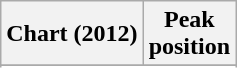<table class="wikitable sortable plainrowheaders" style="text-align:center">
<tr>
<th scope="col">Chart (2012)</th>
<th scope="col">Peak<br> position</th>
</tr>
<tr>
</tr>
<tr>
</tr>
</table>
